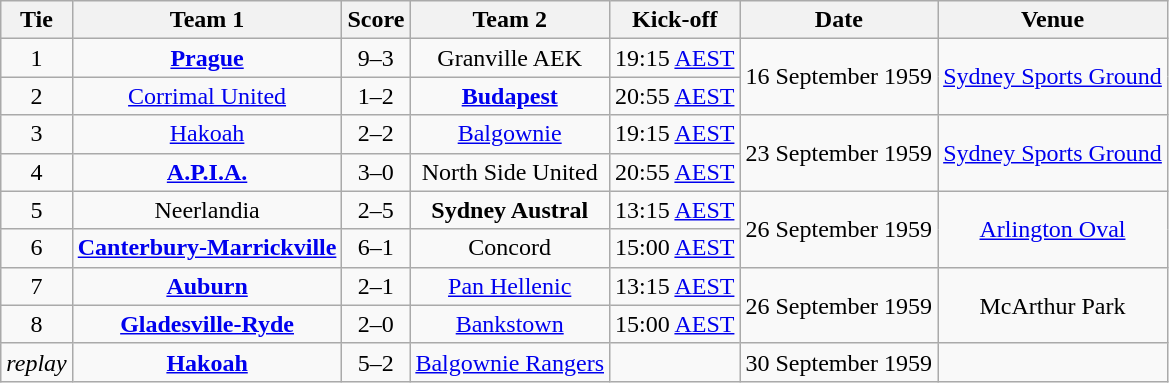<table class="wikitable" style="text-align:center">
<tr>
<th>Tie</th>
<th>Team 1 </th>
<th>Score</th>
<th>Team 2 </th>
<th>Kick-off</th>
<th>Date</th>
<th>Venue</th>
</tr>
<tr>
<td>1</td>
<td><strong><a href='#'>Prague</a>  </strong></td>
<td>9–3</td>
<td>Granville AEK </td>
<td>19:15 <a href='#'>AEST</a></td>
<td rowspan=2>16 September 1959</td>
<td rowspan=2><a href='#'>Sydney Sports Ground</a></td>
</tr>
<tr>
<td>2</td>
<td><a href='#'>Corrimal United</a> </td>
<td>1–2</td>
<td><strong><a href='#'>Budapest</a></strong> </td>
<td>20:55 <a href='#'>AEST</a></td>
</tr>
<tr>
<td>3</td>
<td><a href='#'>Hakoah</a> </td>
<td>2–2</td>
<td><a href='#'>Balgownie</a> </td>
<td>19:15 <a href='#'>AEST</a></td>
<td rowspan=2>23 September 1959</td>
<td rowspan=2><a href='#'>Sydney Sports Ground</a></td>
</tr>
<tr>
<td>4</td>
<td><strong><a href='#'>A.P.I.A.</a></strong> </td>
<td>3–0</td>
<td>North Side United </td>
<td>20:55 <a href='#'>AEST</a></td>
</tr>
<tr>
<td>5</td>
<td>Neerlandia </td>
<td>2–5</td>
<td><strong>Sydney Austral</strong> </td>
<td>13:15 <a href='#'>AEST</a></td>
<td rowspan=2>26 September 1959</td>
<td rowspan=2><a href='#'>Arlington Oval</a></td>
</tr>
<tr>
<td>6</td>
<td><strong><a href='#'>Canterbury-Marrickville</a></strong> </td>
<td>6–1</td>
<td>Concord </td>
<td>15:00 <a href='#'>AEST</a></td>
</tr>
<tr>
<td>7</td>
<td><strong><a href='#'>Auburn</a></strong> </td>
<td>2–1</td>
<td><a href='#'>Pan Hellenic</a> </td>
<td>13:15 <a href='#'>AEST</a></td>
<td rowspan=2>26 September 1959</td>
<td rowspan=2>McArthur Park</td>
</tr>
<tr>
<td>8</td>
<td><strong><a href='#'>Gladesville-Ryde</a></strong> </td>
<td>2–0</td>
<td><a href='#'>Bankstown</a> </td>
<td>15:00 <a href='#'>AEST</a></td>
</tr>
<tr>
<td><em>replay</em></td>
<td><strong><a href='#'>Hakoah</a></strong> </td>
<td>5–2</td>
<td><a href='#'>Balgownie Rangers</a> </td>
<td></td>
<td>30 September 1959</td>
<td></td>
</tr>
</table>
